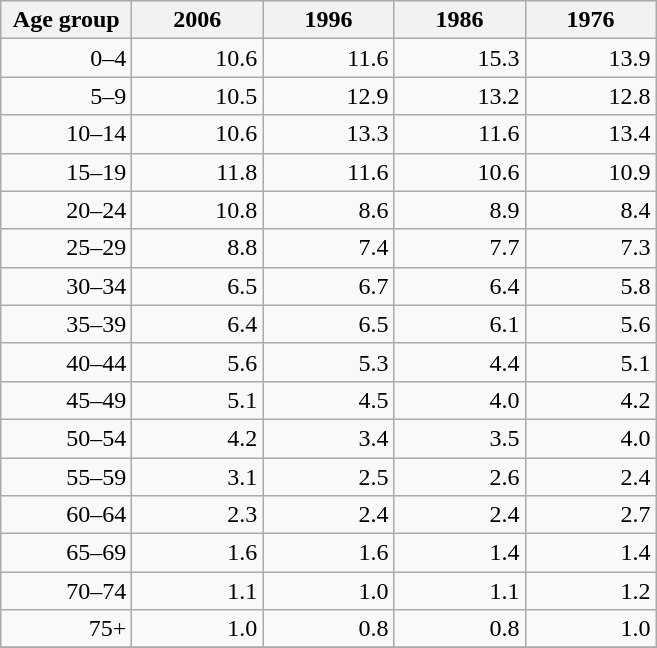<table class="wikitable">
<tr>
<th width="80pt">Age group</th>
<th width="80pt">2006</th>
<th width="80pt">1996</th>
<th width="80pt">1986</th>
<th width="80pt">1976</th>
</tr>
<tr>
<td align="right">0–4</td>
<td align="right">10.6</td>
<td align="right">11.6</td>
<td align="right">15.3</td>
<td align="right">13.9</td>
</tr>
<tr>
<td align="right">5–9</td>
<td align="right">10.5</td>
<td align="right">12.9</td>
<td align="right">13.2</td>
<td align="right">12.8</td>
</tr>
<tr>
<td align="right">10–14</td>
<td align="right">10.6</td>
<td align="right">13.3</td>
<td align="right">11.6</td>
<td align="right">13.4</td>
</tr>
<tr>
<td align="right">15–19</td>
<td align="right">11.8</td>
<td align="right">11.6</td>
<td align="right">10.6</td>
<td align="right">10.9</td>
</tr>
<tr>
<td align="right">20–24</td>
<td align="right">10.8</td>
<td align="right">8.6</td>
<td align="right">8.9</td>
<td align="right">8.4</td>
</tr>
<tr>
<td align="right">25–29</td>
<td align="right">8.8</td>
<td align="right">7.4</td>
<td align="right">7.7</td>
<td align="right">7.3</td>
</tr>
<tr>
<td align="right">30–34</td>
<td align="right">6.5</td>
<td align="right">6.7</td>
<td align="right">6.4</td>
<td align="right">5.8</td>
</tr>
<tr>
<td align="right">35–39</td>
<td align="right">6.4</td>
<td align="right">6.5</td>
<td align="right">6.1</td>
<td align="right">5.6</td>
</tr>
<tr>
<td align="right">40–44</td>
<td align="right">5.6</td>
<td align="right">5.3</td>
<td align="right">4.4</td>
<td align="right">5.1</td>
</tr>
<tr>
<td align="right">45–49</td>
<td align="right">5.1</td>
<td align="right">4.5</td>
<td align="right">4.0</td>
<td align="right">4.2</td>
</tr>
<tr>
<td align="right">50–54</td>
<td align="right">4.2</td>
<td align="right">3.4</td>
<td align="right">3.5</td>
<td align="right">4.0</td>
</tr>
<tr>
<td align="right">55–59</td>
<td align="right">3.1</td>
<td align="right">2.5</td>
<td align="right">2.6</td>
<td align="right">2.4</td>
</tr>
<tr>
<td align="right">60–64</td>
<td align="right">2.3</td>
<td align="right">2.4</td>
<td align="right">2.4</td>
<td align="right">2.7</td>
</tr>
<tr>
<td align="right">65–69</td>
<td align="right">1.6</td>
<td align="right">1.6</td>
<td align="right">1.4</td>
<td align="right">1.4</td>
</tr>
<tr>
<td align="right">70–74</td>
<td align="right">1.1</td>
<td align="right">1.0</td>
<td align="right">1.1</td>
<td align="right">1.2</td>
</tr>
<tr>
<td align="right">75+</td>
<td align="right">1.0</td>
<td align="right">0.8</td>
<td align="right">0.8</td>
<td align="right">1.0</td>
</tr>
<tr>
</tr>
</table>
